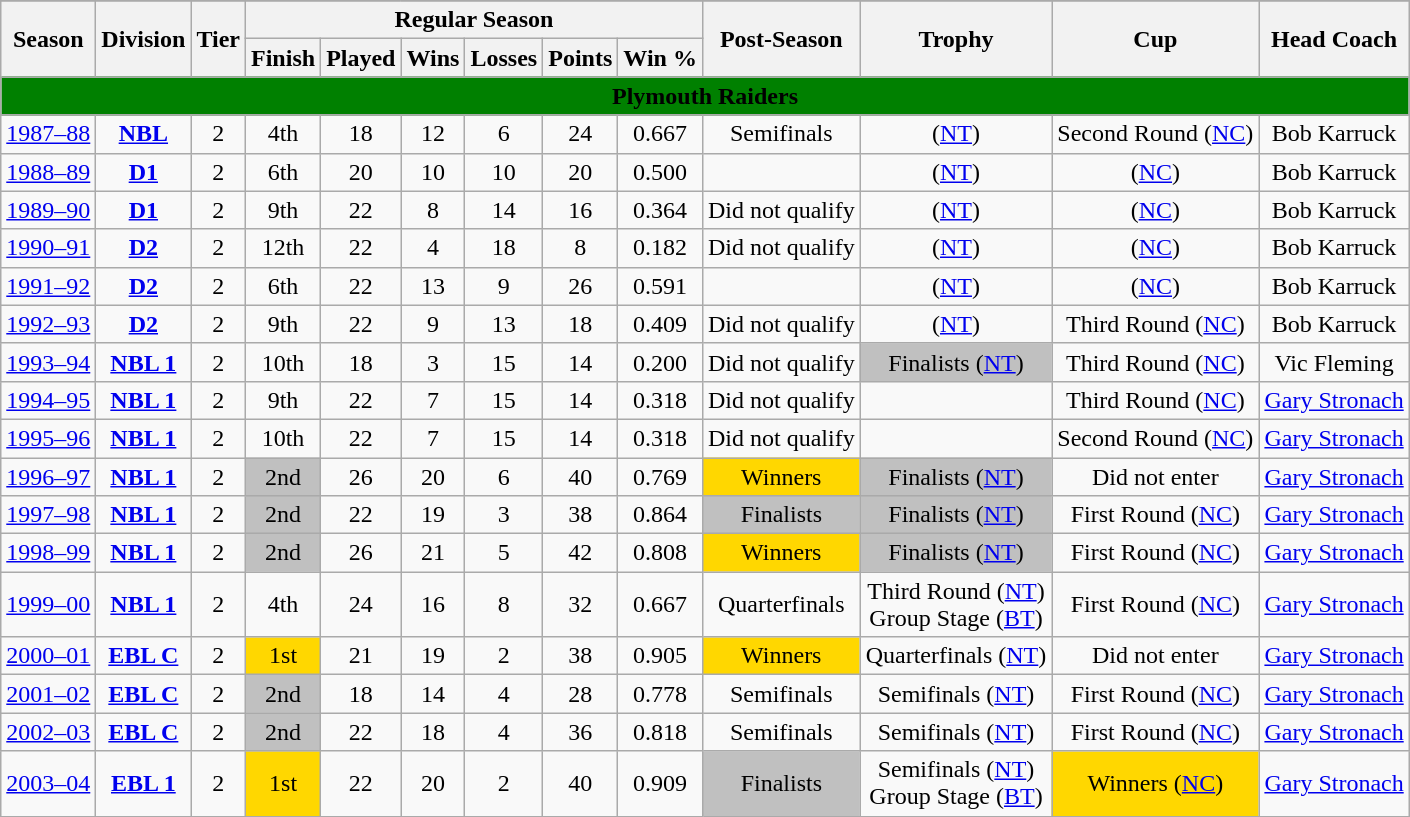<table class="wikitable mw-collapsible mw-collapsed; style="font-size:80%;width:100%">
<tr>
</tr>
<tr bgcolor="#efefef">
<th rowspan="2">Season</th>
<th rowspan="2">Division</th>
<th rowspan="2">Tier</th>
<th colspan="6">Regular Season</th>
<th rowspan="2">Post-Season</th>
<th rowspan="2">Trophy</th>
<th rowspan="2">Cup</th>
<th rowspan="2">Head Coach</th>
</tr>
<tr>
<th>Finish</th>
<th>Played</th>
<th>Wins</th>
<th>Losses</th>
<th>Points</th>
<th>Win %</th>
</tr>
<tr>
<td colspan="13" align=center bgcolor="green"><span><strong>Plymouth Raiders</strong></span></td>
</tr>
<tr>
</tr>
<tr>
<td style="text-align:center;"><a href='#'>1987–88</a></td>
<td style="text-align:center;"><strong><a href='#'>NBL</a></strong></td>
<td style="text-align:center;">2</td>
<td style="text-align:center;">4th</td>
<td style="text-align:center;">18</td>
<td style="text-align:center;">12</td>
<td style="text-align:center;">6</td>
<td style="text-align:center;">24</td>
<td style="text-align:center;">0.667</td>
<td style="text-align:center;">Semifinals</td>
<td style="text-align:center;">(<a href='#'>NT</a>)</td>
<td style="text-align:center;">Second Round (<a href='#'>NC</a>)</td>
<td style="text-align:center;">Bob Karruck</td>
</tr>
<tr>
<td style="text-align:center;"><a href='#'>1988–89</a></td>
<td style="text-align:center;"><strong><a href='#'>D1</a></strong></td>
<td style="text-align:center;">2</td>
<td style="text-align:center;">6th</td>
<td style="text-align:center;">20</td>
<td style="text-align:center;">10</td>
<td style="text-align:center;">10</td>
<td style="text-align:center;">20</td>
<td style="text-align:center;">0.500</td>
<td style="text-align:center;"></td>
<td style="text-align:center;">(<a href='#'>NT</a>)</td>
<td style="text-align:center;">(<a href='#'>NC</a>)</td>
<td style="text-align:center;">Bob Karruck</td>
</tr>
<tr>
<td style="text-align:center;"><a href='#'>1989–90</a></td>
<td style="text-align:center;"><strong><a href='#'>D1</a></strong></td>
<td style="text-align:center;">2</td>
<td style="text-align:center;">9th</td>
<td style="text-align:center;">22</td>
<td style="text-align:center;">8</td>
<td style="text-align:center;">14</td>
<td style="text-align:center;">16</td>
<td style="text-align:center;">0.364</td>
<td style="text-align:center;">Did not qualify</td>
<td style="text-align:center;">(<a href='#'>NT</a>)</td>
<td style="text-align:center;">(<a href='#'>NC</a>)</td>
<td style="text-align:center;">Bob Karruck</td>
</tr>
<tr>
<td style="text-align:center;"><a href='#'>1990–91</a></td>
<td style="text-align:center;"><strong><a href='#'>D2</a></strong></td>
<td style="text-align:center;">2</td>
<td style="text-align:center;">12th</td>
<td style="text-align:center;">22</td>
<td style="text-align:center;">4</td>
<td style="text-align:center;">18</td>
<td style="text-align:center;">8</td>
<td style="text-align:center;">0.182</td>
<td style="text-align:center;">Did not qualify</td>
<td style="text-align:center;">(<a href='#'>NT</a>)</td>
<td style="text-align:center;">(<a href='#'>NC</a>)</td>
<td style="text-align:center;">Bob Karruck</td>
</tr>
<tr>
<td style="text-align:center;"><a href='#'>1991–92</a></td>
<td style="text-align:center;"><strong><a href='#'>D2</a></strong></td>
<td style="text-align:center;">2</td>
<td style="text-align:center;">6th</td>
<td style="text-align:center;">22</td>
<td style="text-align:center;">13</td>
<td style="text-align:center;">9</td>
<td style="text-align:center;">26</td>
<td style="text-align:center;">0.591</td>
<td style="text-align:center;"></td>
<td style="text-align:center;">(<a href='#'>NT</a>)</td>
<td style="text-align:center;">(<a href='#'>NC</a>)</td>
<td style="text-align:center;">Bob Karruck</td>
</tr>
<tr>
<td style="text-align:center;"><a href='#'>1992–93</a></td>
<td style="text-align:center;"><strong><a href='#'>D2</a></strong></td>
<td style="text-align:center;">2</td>
<td style="text-align:center;">9th</td>
<td style="text-align:center;">22</td>
<td style="text-align:center;">9</td>
<td style="text-align:center;">13</td>
<td style="text-align:center;">18</td>
<td style="text-align:center;">0.409</td>
<td style="text-align:center;">Did not qualify</td>
<td style="text-align:center;">(<a href='#'>NT</a>)</td>
<td style="text-align:center;">Third Round (<a href='#'>NC</a>)</td>
<td style="text-align:center;">Bob Karruck</td>
</tr>
<tr>
<td style="text-align:center;"><a href='#'>1993–94</a></td>
<td style="text-align:center;"><strong><a href='#'>NBL 1</a></strong></td>
<td style="text-align:center;">2</td>
<td style="text-align:center;">10th</td>
<td style="text-align:center;">18</td>
<td style="text-align:center;">3</td>
<td style="text-align:center;">15</td>
<td style="text-align:center;">14</td>
<td style="text-align:center;">0.200</td>
<td style="text-align:center;">Did not qualify</td>
<td style="text-align:center;" bgcolor=silver>Finalists (<a href='#'>NT</a>)</td>
<td style="text-align:center;">Third Round (<a href='#'>NC</a>)</td>
<td style="text-align:center;">Vic Fleming</td>
</tr>
<tr>
<td style="text-align:center;"><a href='#'>1994–95</a></td>
<td style="text-align:center;"><strong><a href='#'>NBL 1</a></strong></td>
<td style="text-align:center;">2</td>
<td style="text-align:center;">9th</td>
<td style="text-align:center;">22</td>
<td style="text-align:center;">7</td>
<td style="text-align:center;">15</td>
<td style="text-align:center;">14</td>
<td style="text-align:center;">0.318</td>
<td style="text-align:center;">Did not qualify</td>
<td style="text-align:center;"></td>
<td style="text-align:center;">Third Round (<a href='#'>NC</a>)</td>
<td style="text-align:center;"><a href='#'>Gary Stronach</a></td>
</tr>
<tr>
<td style="text-align:center;"><a href='#'>1995–96</a></td>
<td style="text-align:center;"><strong><a href='#'>NBL 1</a></strong></td>
<td style="text-align:center;">2</td>
<td style="text-align:center;">10th</td>
<td style="text-align:center;">22</td>
<td style="text-align:center;">7</td>
<td style="text-align:center;">15</td>
<td style="text-align:center;">14</td>
<td style="text-align:center;">0.318</td>
<td style="text-align:center;">Did not qualify</td>
<td style="text-align:center;"></td>
<td style="text-align:center;">Second Round (<a href='#'>NC</a>)</td>
<td style="text-align:center;"><a href='#'>Gary Stronach</a></td>
</tr>
<tr>
<td style="text-align:center;"><a href='#'>1996–97</a></td>
<td style="text-align:center;"><strong><a href='#'>NBL 1</a></strong></td>
<td style="text-align:center;">2</td>
<td style="text-align:center;" bgcolor=silver>2nd</td>
<td style="text-align:center;">26</td>
<td style="text-align:center;">20</td>
<td style="text-align:center;">6</td>
<td style="text-align:center;">40</td>
<td style="text-align:center;">0.769</td>
<td style="text-align:center;" bgcolor=gold>Winners</td>
<td style="text-align:center;" bgcolor=silver>Finalists (<a href='#'>NT</a>)</td>
<td style="text-align:center;">Did not enter</td>
<td style="text-align:center;"><a href='#'>Gary Stronach</a></td>
</tr>
<tr>
<td style="text-align:center;"><a href='#'>1997–98</a></td>
<td style="text-align:center;"><strong><a href='#'>NBL 1</a></strong></td>
<td style="text-align:center;">2</td>
<td style="text-align:center;" bgcolor=silver>2nd</td>
<td style="text-align:center;">22</td>
<td style="text-align:center;">19</td>
<td style="text-align:center;">3</td>
<td style="text-align:center;">38</td>
<td style="text-align:center;">0.864</td>
<td style="text-align:center;" bgcolor=silver>Finalists</td>
<td style="text-align:center;" bgcolor=silver>Finalists (<a href='#'>NT</a>)</td>
<td style="text-align:center;">First Round (<a href='#'>NC</a>)</td>
<td style="text-align:center;"><a href='#'>Gary Stronach</a></td>
</tr>
<tr>
<td style="text-align:center;"><a href='#'>1998–99</a></td>
<td style="text-align:center;"><strong><a href='#'>NBL 1</a></strong></td>
<td style="text-align:center;">2</td>
<td style="text-align:center;" bgcolor=silver>2nd</td>
<td style="text-align:center;">26</td>
<td style="text-align:center;">21</td>
<td style="text-align:center;">5</td>
<td style="text-align:center;">42</td>
<td style="text-align:center;">0.808</td>
<td style="text-align:center;" bgcolor=gold>Winners</td>
<td style="text-align:center;" bgcolor=silver>Finalists (<a href='#'>NT</a>)</td>
<td style="text-align:center;">First Round (<a href='#'>NC</a>)</td>
<td style="text-align:center;"><a href='#'>Gary Stronach</a></td>
</tr>
<tr>
<td style="text-align:center;"><a href='#'>1999–00</a></td>
<td style="text-align:center;"><strong><a href='#'>NBL 1</a></strong></td>
<td style="text-align:center;">2</td>
<td style="text-align:center;">4th</td>
<td style="text-align:center;">24</td>
<td style="text-align:center;">16</td>
<td style="text-align:center;">8</td>
<td style="text-align:center;">32</td>
<td style="text-align:center;">0.667</td>
<td style="text-align:center;">Quarterfinals</td>
<td style="text-align:center;">Third Round (<a href='#'>NT</a>) <br> Group Stage (<a href='#'>BT</a>)</td>
<td style="text-align:center;">First Round (<a href='#'>NC</a>)</td>
<td style="text-align:center;"><a href='#'>Gary Stronach</a></td>
</tr>
<tr>
<td style="text-align:center;"><a href='#'>2000–01</a></td>
<td style="text-align:center;"><strong><a href='#'>EBL C</a></strong></td>
<td style="text-align:center;">2</td>
<td style="text-align:center;" bgcolor=gold>1st</td>
<td style="text-align:center;">21</td>
<td style="text-align:center;">19</td>
<td style="text-align:center;">2</td>
<td style="text-align:center;">38</td>
<td style="text-align:center;">0.905</td>
<td style="text-align:center;" bgcolor=gold>Winners</td>
<td style="text-align:center;">Quarterfinals (<a href='#'>NT</a>)</td>
<td style="text-align:center;">Did not enter</td>
<td style="text-align:center;"><a href='#'>Gary Stronach</a></td>
</tr>
<tr>
<td style="text-align:center;"><a href='#'>2001–02</a></td>
<td style="text-align:center;"><strong><a href='#'>EBL C</a></strong></td>
<td style="text-align:center;">2</td>
<td style="text-align:center;" bgcolor=silver>2nd</td>
<td style="text-align:center;">18</td>
<td style="text-align:center;">14</td>
<td style="text-align:center;">4</td>
<td style="text-align:center;">28</td>
<td style="text-align:center;">0.778</td>
<td style="text-align:center;">Semifinals</td>
<td style="text-align:center;">Semifinals (<a href='#'>NT</a>)</td>
<td style="text-align:center;">First Round (<a href='#'>NC</a>)</td>
<td style="text-align:center;"><a href='#'>Gary Stronach</a></td>
</tr>
<tr>
<td style="text-align:center;"><a href='#'>2002–03</a></td>
<td style="text-align:center;"><strong><a href='#'>EBL C</a></strong></td>
<td style="text-align:center;">2</td>
<td style="text-align:center;" bgcolor=silver>2nd</td>
<td style="text-align:center;">22</td>
<td style="text-align:center;">18</td>
<td style="text-align:center;">4</td>
<td style="text-align:center;">36</td>
<td style="text-align:center;">0.818</td>
<td style="text-align:center;">Semifinals</td>
<td style="text-align:center;">Semifinals (<a href='#'>NT</a>)</td>
<td style="text-align:center;">First Round (<a href='#'>NC</a>)</td>
<td style="text-align:center;"><a href='#'>Gary Stronach</a></td>
</tr>
<tr>
<td style="text-align:center;"><a href='#'>2003–04</a></td>
<td style="text-align:center;"><strong><a href='#'>EBL 1</a></strong></td>
<td style="text-align:center;">2</td>
<td style="text-align:center;" bgcolor=gold>1st</td>
<td style="text-align:center;">22</td>
<td style="text-align:center;">20</td>
<td style="text-align:center;">2</td>
<td style="text-align:center;">40</td>
<td style="text-align:center;">0.909</td>
<td style="text-align:center;" bgcolor=silver>Finalists</td>
<td style="text-align:center;">Semifinals (<a href='#'>NT</a>) <br> Group Stage (<a href='#'>BT</a>)</td>
<td style="text-align:center;" bgcolor=gold>Winners (<a href='#'>NC</a>)</td>
<td style="text-align:center;"><a href='#'>Gary Stronach</a></td>
</tr>
</table>
